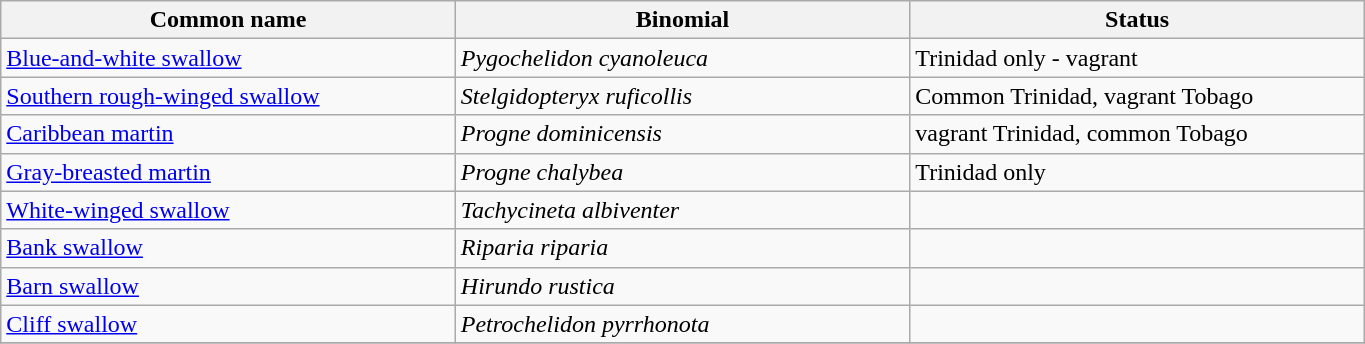<table width=72% class="wikitable">
<tr>
<th width=24%>Common name</th>
<th width=24%>Binomial</th>
<th width=24%>Status</th>
</tr>
<tr>
<td><a href='#'>Blue-and-white swallow</a></td>
<td><em>Pygochelidon cyanoleuca</em></td>
<td>Trinidad only - vagrant</td>
</tr>
<tr>
<td><a href='#'>Southern rough-winged swallow</a></td>
<td><em>Stelgidopteryx ruficollis</em></td>
<td>Common Trinidad, vagrant Tobago</td>
</tr>
<tr>
<td><a href='#'>Caribbean martin</a></td>
<td><em>Progne dominicensis</em></td>
<td>vagrant Trinidad, common Tobago</td>
</tr>
<tr>
<td><a href='#'>Gray-breasted martin</a></td>
<td><em>Progne chalybea</em></td>
<td>Trinidad only</td>
</tr>
<tr>
<td><a href='#'>White-winged swallow</a></td>
<td><em>Tachycineta albiventer</em></td>
<td></td>
</tr>
<tr>
<td><a href='#'>Bank swallow</a></td>
<td><em>Riparia riparia</em></td>
<td></td>
</tr>
<tr>
<td><a href='#'>Barn swallow</a></td>
<td><em>Hirundo rustica</em></td>
<td></td>
</tr>
<tr>
<td><a href='#'>Cliff swallow</a></td>
<td><em>Petrochelidon pyrrhonota</em></td>
<td></td>
</tr>
<tr>
</tr>
</table>
